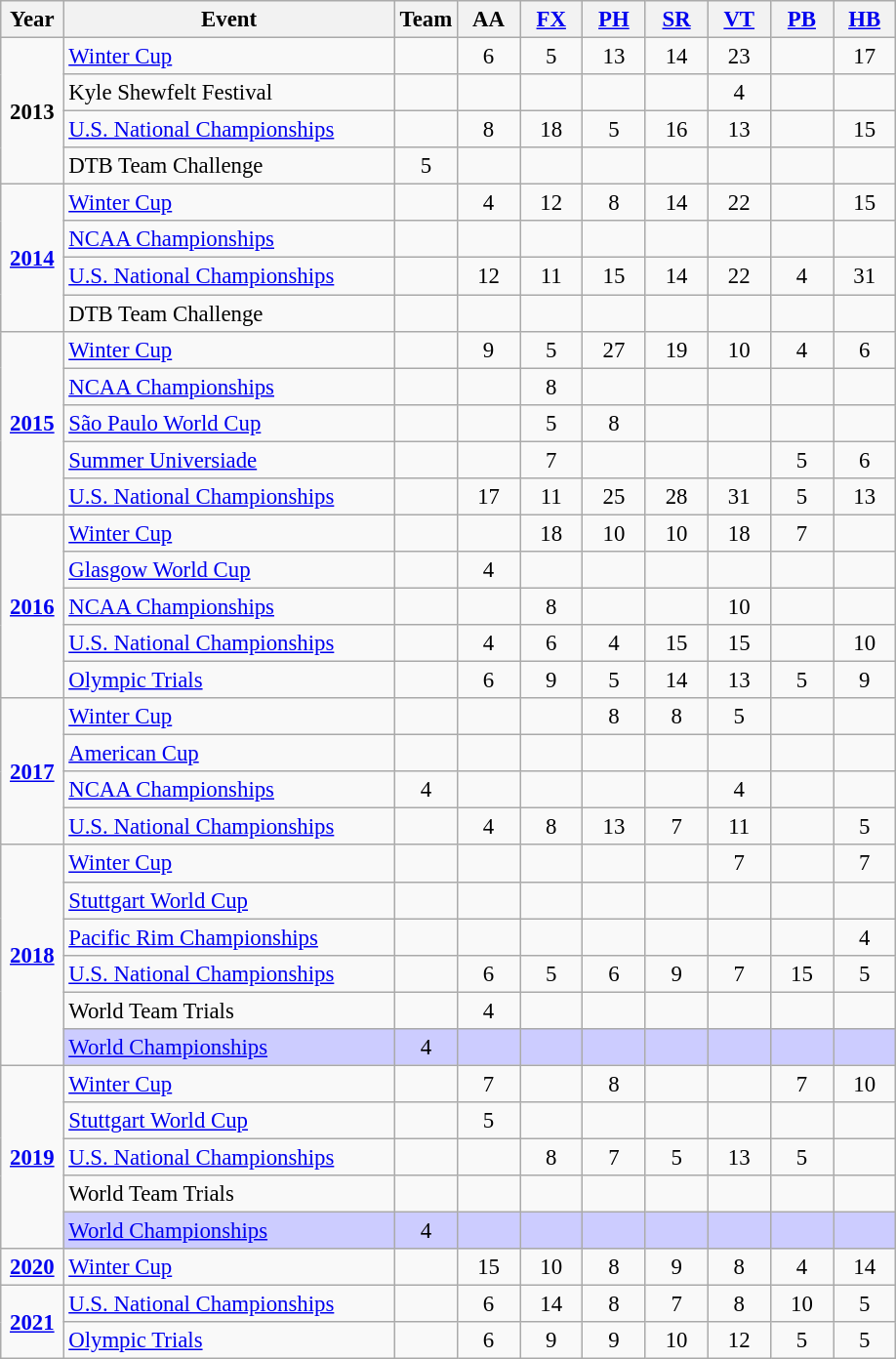<table class="wikitable sortable" style="text-align:center; font-size:95%;">
<tr>
<th width=7% class=unsortable>Year</th>
<th width=37% class=unsortable>Event</th>
<th width=7% class=unsortable>Team</th>
<th width=7% class=unsortable>AA</th>
<th width=7% class=unsortable><a href='#'>FX</a></th>
<th width=7% class=unsortable><a href='#'>PH</a></th>
<th width=7% class=unsortable><a href='#'>SR</a></th>
<th width=7% class=unsortable><a href='#'>VT</a></th>
<th width=7% class=unsortable><a href='#'>PB</a></th>
<th width=7% class=unsortable><a href='#'>HB</a></th>
</tr>
<tr>
<td rowspan="4"><strong>2013</strong></td>
<td align=left><a href='#'>Winter Cup</a></td>
<td></td>
<td>6</td>
<td>5</td>
<td>13</td>
<td>14</td>
<td>23</td>
<td></td>
<td>17</td>
</tr>
<tr>
<td align=left>Kyle Shewfelt Festival</td>
<td></td>
<td></td>
<td></td>
<td></td>
<td></td>
<td>4</td>
<td></td>
<td></td>
</tr>
<tr>
<td align=left><a href='#'>U.S. National Championships</a></td>
<td></td>
<td>8</td>
<td>18</td>
<td>5</td>
<td>16</td>
<td>13</td>
<td></td>
<td>15</td>
</tr>
<tr>
<td align=left>DTB Team Challenge</td>
<td>5</td>
<td></td>
<td></td>
<td></td>
<td></td>
<td></td>
<td></td>
<td></td>
</tr>
<tr>
<td rowspan="4"><strong><a href='#'>2014</a></strong></td>
<td align=left><a href='#'>Winter Cup</a></td>
<td></td>
<td>4</td>
<td>12</td>
<td>8</td>
<td>14</td>
<td>22</td>
<td></td>
<td>15</td>
</tr>
<tr>
<td align=left><a href='#'>NCAA Championships</a></td>
<td></td>
<td></td>
<td></td>
<td></td>
<td></td>
<td></td>
<td></td>
<td></td>
</tr>
<tr>
<td align=left><a href='#'>U.S. National Championships</a></td>
<td></td>
<td>12</td>
<td>11</td>
<td>15</td>
<td>14</td>
<td>22</td>
<td>4</td>
<td>31</td>
</tr>
<tr>
<td align=left>DTB Team Challenge</td>
<td></td>
<td></td>
<td></td>
<td></td>
<td></td>
<td></td>
<td></td>
<td></td>
</tr>
<tr>
<td rowspan="5"><strong><a href='#'>2015</a></strong></td>
<td align=left><a href='#'>Winter Cup</a></td>
<td></td>
<td>9</td>
<td>5</td>
<td>27</td>
<td>19</td>
<td>10</td>
<td>4</td>
<td>6</td>
</tr>
<tr>
<td align=left><a href='#'>NCAA Championships</a></td>
<td></td>
<td></td>
<td>8</td>
<td></td>
<td></td>
<td></td>
<td></td>
<td></td>
</tr>
<tr>
<td align=left><a href='#'>São Paulo World Cup</a></td>
<td></td>
<td></td>
<td>5</td>
<td>8</td>
<td></td>
<td></td>
<td></td>
<td></td>
</tr>
<tr>
<td align=left><a href='#'>Summer Universiade</a></td>
<td></td>
<td></td>
<td>7</td>
<td></td>
<td></td>
<td></td>
<td>5</td>
<td>6</td>
</tr>
<tr>
<td align=left><a href='#'>U.S. National Championships</a></td>
<td></td>
<td>17</td>
<td>11</td>
<td>25</td>
<td>28</td>
<td>31</td>
<td>5</td>
<td>13</td>
</tr>
<tr>
<td rowspan="5"><strong><a href='#'>2016</a></strong></td>
<td align=left><a href='#'>Winter Cup</a></td>
<td></td>
<td></td>
<td>18</td>
<td>10</td>
<td>10</td>
<td>18</td>
<td>7</td>
<td></td>
</tr>
<tr>
<td align=left><a href='#'>Glasgow World Cup</a></td>
<td></td>
<td>4</td>
<td></td>
<td></td>
<td></td>
<td></td>
<td></td>
<td></td>
</tr>
<tr>
<td align=left><a href='#'>NCAA Championships</a></td>
<td></td>
<td></td>
<td>8</td>
<td></td>
<td></td>
<td>10</td>
<td></td>
<td></td>
</tr>
<tr>
<td align=left><a href='#'>U.S. National Championships</a></td>
<td></td>
<td>4</td>
<td>6</td>
<td>4</td>
<td>15</td>
<td>15</td>
<td></td>
<td>10</td>
</tr>
<tr>
<td align=left><a href='#'>Olympic Trials</a></td>
<td></td>
<td>6</td>
<td>9</td>
<td>5</td>
<td>14</td>
<td>13</td>
<td>5</td>
<td>9</td>
</tr>
<tr>
<td rowspan="4"><strong><a href='#'>2017</a></strong></td>
<td align=left><a href='#'>Winter Cup</a></td>
<td></td>
<td></td>
<td></td>
<td>8</td>
<td>8</td>
<td>5</td>
<td></td>
<td></td>
</tr>
<tr>
<td align=left><a href='#'>American Cup</a></td>
<td></td>
<td></td>
<td></td>
<td></td>
<td></td>
<td></td>
<td></td>
<td></td>
</tr>
<tr>
<td align=left><a href='#'>NCAA Championships</a></td>
<td>4</td>
<td></td>
<td></td>
<td></td>
<td></td>
<td>4</td>
<td></td>
<td></td>
</tr>
<tr>
<td align=left><a href='#'>U.S. National Championships</a></td>
<td></td>
<td>4</td>
<td>8</td>
<td>13</td>
<td>7</td>
<td>11</td>
<td></td>
<td>5</td>
</tr>
<tr>
<td rowspan="6"><strong><a href='#'>2018</a></strong></td>
<td align=left><a href='#'>Winter Cup</a></td>
<td></td>
<td></td>
<td></td>
<td></td>
<td></td>
<td>7</td>
<td></td>
<td>7</td>
</tr>
<tr>
<td align=left><a href='#'>Stuttgart World Cup</a></td>
<td></td>
<td></td>
<td></td>
<td></td>
<td></td>
<td></td>
<td></td>
<td></td>
</tr>
<tr>
<td align=left><a href='#'>Pacific Rim Championships</a></td>
<td></td>
<td></td>
<td></td>
<td></td>
<td></td>
<td></td>
<td></td>
<td>4</td>
</tr>
<tr>
<td align=left><a href='#'>U.S. National Championships</a></td>
<td></td>
<td>6</td>
<td>5</td>
<td>6</td>
<td>9</td>
<td>7</td>
<td>15</td>
<td>5</td>
</tr>
<tr>
<td align=left>World Team Trials</td>
<td></td>
<td>4</td>
<td></td>
<td></td>
<td></td>
<td></td>
<td></td>
<td></td>
</tr>
<tr bgcolor=#CCCCFF>
<td align=left><a href='#'>World Championships</a></td>
<td>4</td>
<td></td>
<td></td>
<td></td>
<td></td>
<td></td>
<td></td>
<td></td>
</tr>
<tr>
<td rowspan="5"><strong><a href='#'>2019</a></strong></td>
<td align=left><a href='#'>Winter Cup</a></td>
<td></td>
<td>7</td>
<td></td>
<td>8</td>
<td></td>
<td></td>
<td>7</td>
<td>10</td>
</tr>
<tr>
<td align=left><a href='#'>Stuttgart World Cup</a></td>
<td></td>
<td>5</td>
<td></td>
<td></td>
<td></td>
<td></td>
<td></td>
<td></td>
</tr>
<tr>
<td align=left><a href='#'>U.S. National Championships</a></td>
<td></td>
<td></td>
<td>8</td>
<td>7</td>
<td>5</td>
<td>13</td>
<td>5</td>
<td></td>
</tr>
<tr>
<td align=left>World Team Trials</td>
<td></td>
<td></td>
<td></td>
<td></td>
<td></td>
<td></td>
<td></td>
<td></td>
</tr>
<tr bgcolor=#CCCCFF>
<td align=left><a href='#'>World Championships</a></td>
<td>4</td>
<td></td>
<td></td>
<td></td>
<td></td>
<td></td>
<td></td>
<td></td>
</tr>
<tr>
<td rowspan="1"><strong><a href='#'>2020</a></strong></td>
<td align=left><a href='#'>Winter Cup</a></td>
<td></td>
<td>15</td>
<td>10</td>
<td>8</td>
<td>9</td>
<td>8</td>
<td>4</td>
<td>14</td>
</tr>
<tr>
<td rowspan="2"><strong><a href='#'>2021</a></strong></td>
<td align=left><a href='#'>U.S. National Championships</a></td>
<td></td>
<td>6</td>
<td>14</td>
<td>8</td>
<td>7</td>
<td>8</td>
<td>10</td>
<td>5</td>
</tr>
<tr>
<td align=left><a href='#'>Olympic Trials</a></td>
<td></td>
<td>6</td>
<td>9</td>
<td>9</td>
<td>10</td>
<td>12</td>
<td>5</td>
<td>5</td>
</tr>
</table>
